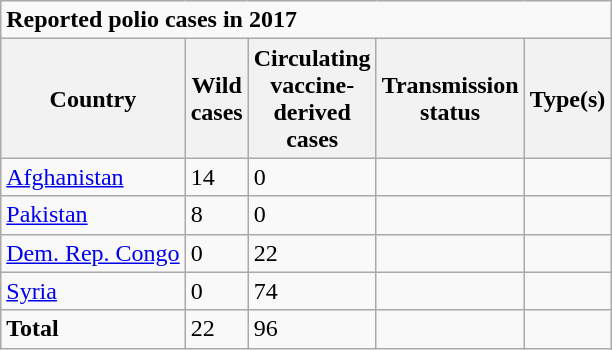<table class="wikitable sortable mw-collapsible mw-collapsed" font-size:85%; margin-left:15px">
<tr>
<td colspan=5><div><strong>Reported polio cases in 2017</strong><br>
</div></td>
</tr>
<tr>
<th>Country</th>
<th>Wild<br>cases</th>
<th>Circulating<br>vaccine-<br>derived<br>cases</th>
<th>Transmission<br>status</th>
<th>Type(s)</th>
</tr>
<tr>
<td><a href='#'>Afghanistan</a></td>
<td>14</td>
<td>0</td>
<td></td>
<td></td>
</tr>
<tr>
<td><a href='#'>Pakistan</a></td>
<td>8</td>
<td>0</td>
<td></td>
<td></td>
</tr>
<tr>
<td><a href='#'>Dem. Rep. Congo</a></td>
<td>0</td>
<td>22</td>
<td></td>
<td></td>
</tr>
<tr>
<td><a href='#'>Syria</a></td>
<td>0</td>
<td>74</td>
<td></td>
<td></td>
</tr>
<tr>
<td><strong>Total</strong></td>
<td>22</td>
<td>96</td>
<td></td>
<td></td>
</tr>
</table>
